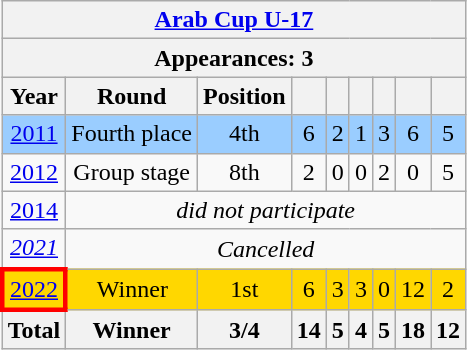<table class="wikitable" style="text-align: center;">
<tr>
<th colspan=9><a href='#'>Arab Cup U-17</a></th>
</tr>
<tr>
<th colspan=9>Appearances: 3</th>
</tr>
<tr>
<th>Year</th>
<th>Round</th>
<th>Position</th>
<th></th>
<th></th>
<th></th>
<th></th>
<th></th>
<th></th>
</tr>
<tr bgcolor=#9acdff>
<td> <a href='#'>2011</a></td>
<td>Fourth place</td>
<td>4th</td>
<td>6</td>
<td>2</td>
<td>1</td>
<td>3</td>
<td>6</td>
<td>5</td>
</tr>
<tr>
<td> <a href='#'>2012</a></td>
<td>Group stage</td>
<td>8th</td>
<td>2</td>
<td>0</td>
<td>0</td>
<td>2</td>
<td>0</td>
<td>5</td>
</tr>
<tr>
<td> <a href='#'>2014</a></td>
<td colspan=8><em>did not participate</em></td>
</tr>
<tr>
<td> <em><a href='#'>2021</a></em></td>
<td colspan=8><em>Cancelled</em></td>
</tr>
<tr bgcolor=gold>
<td style="border: 3px solid red"> <a href='#'>2022</a></td>
<td>Winner</td>
<td>1st</td>
<td>6</td>
<td>3</td>
<td>3</td>
<td>0</td>
<td>12</td>
<td>2</td>
</tr>
<tr>
<th>Total</th>
<th>Winner</th>
<th>3/4</th>
<th>14</th>
<th>5</th>
<th>4</th>
<th>5</th>
<th>18</th>
<th>12</th>
</tr>
</table>
